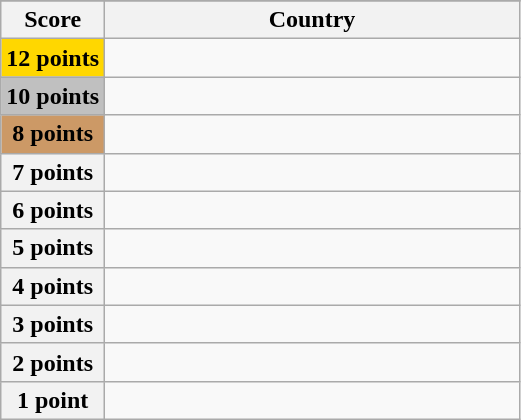<table class="wikitable">
<tr>
</tr>
<tr>
<th scope="col" width="20%">Score</th>
<th scope="col">Country</th>
</tr>
<tr>
<th scope="row" style="background:gold">12 points</th>
<td></td>
</tr>
<tr>
<th scope="row" style="background:silver">10 points</th>
<td></td>
</tr>
<tr>
<th scope="row" style="background:#CC9966">8 points</th>
<td></td>
</tr>
<tr>
<th scope="row">7 points</th>
<td></td>
</tr>
<tr>
<th scope="row">6 points</th>
<td></td>
</tr>
<tr>
<th scope="row">5 points</th>
<td></td>
</tr>
<tr>
<th scope="row">4 points</th>
<td></td>
</tr>
<tr>
<th scope="row">3 points</th>
<td></td>
</tr>
<tr>
<th scope="row">2 points</th>
<td></td>
</tr>
<tr>
<th scope="row">1 point</th>
<td></td>
</tr>
</table>
